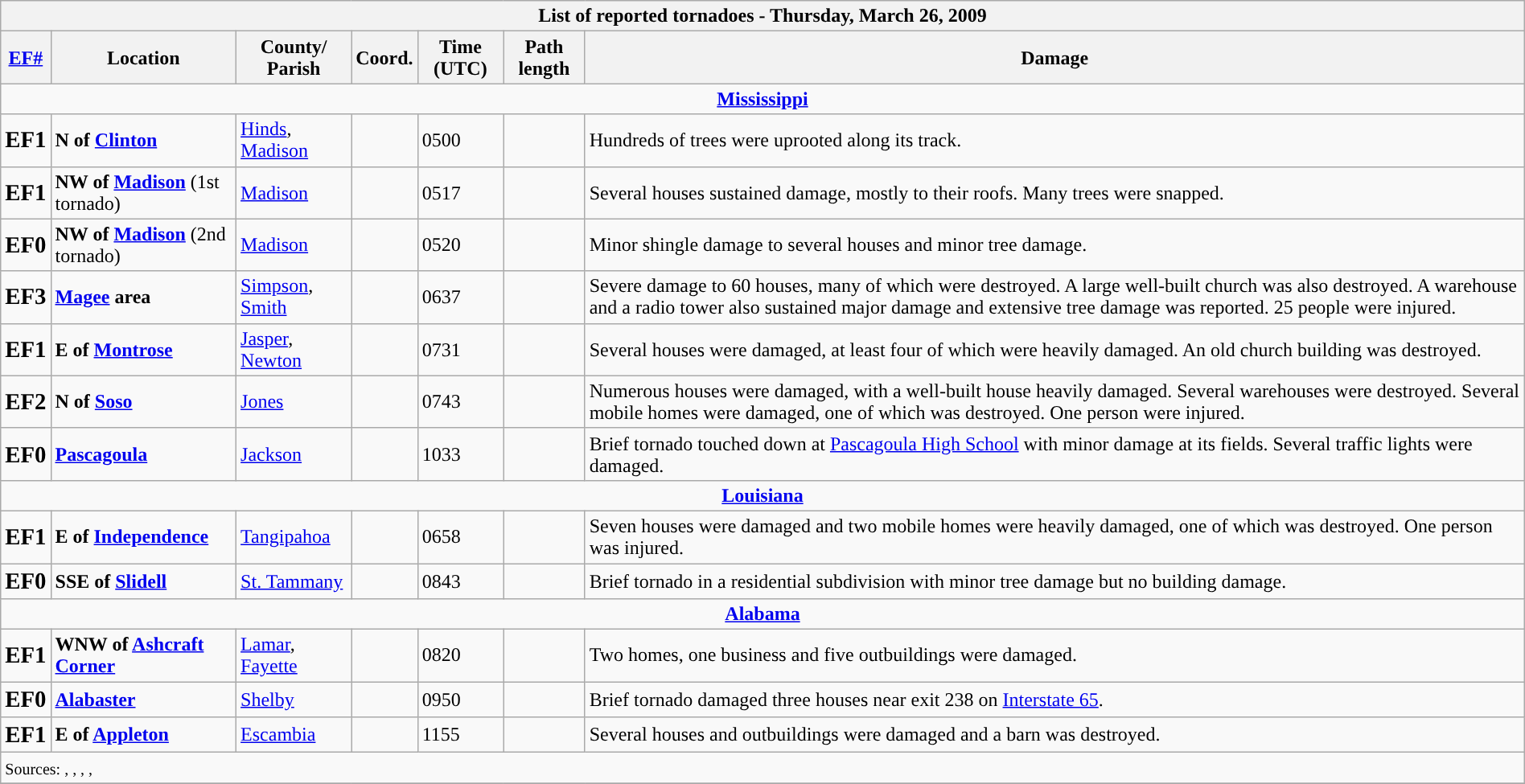<table class="wikitable collapsible" width="100%">
<tr>
<th colspan="7">List of reported tornadoes - Thursday, March 26, 2009</th>
</tr>
<tr>
<th><a href='#'>EF#</a></th>
<th>Location</th>
<th>County/<br>Parish</th>
<th>Coord.</th>
<th>Time (UTC)</th>
<th>Path length</th>
<th>Damage</th>
</tr>
<tr>
<td colspan="7" align=center><strong><a href='#'>Mississippi</a></strong></td>
</tr>
<tr>
<td><big><strong>EF1</strong></big></td>
<td><strong>N of <a href='#'>Clinton</a></strong></td>
<td><a href='#'>Hinds</a>, <a href='#'>Madison</a></td>
<td></td>
<td>0500</td>
<td></td>
<td>Hundreds of trees were uprooted along its track.</td>
</tr>
<tr>
<td><big><strong>EF1</strong></big></td>
<td><strong>NW of <a href='#'>Madison</a></strong> (1st tornado)</td>
<td><a href='#'>Madison</a></td>
<td></td>
<td>0517</td>
<td></td>
<td>Several houses sustained damage, mostly to their roofs. Many trees were snapped.</td>
</tr>
<tr>
<td><big><strong>EF0</strong></big></td>
<td><strong>NW of <a href='#'>Madison</a></strong> (2nd tornado)</td>
<td><a href='#'>Madison</a></td>
<td></td>
<td>0520</td>
<td></td>
<td>Minor shingle damage to several houses and minor tree damage.</td>
</tr>
<tr>
<td><big><strong>EF3</strong></big></td>
<td><strong><a href='#'>Magee</a> area</strong></td>
<td><a href='#'>Simpson</a>, <a href='#'>Smith</a></td>
<td></td>
<td>0637</td>
<td></td>
<td>Severe damage to 60 houses, many of which were destroyed. A large well-built church was also destroyed. A warehouse and a radio tower also sustained major damage and extensive tree damage was reported. 25 people were injured.</td>
</tr>
<tr>
<td><big><strong>EF1</strong></big></td>
<td><strong>E of <a href='#'>Montrose</a></strong></td>
<td><a href='#'>Jasper</a>, <a href='#'>Newton</a></td>
<td></td>
<td>0731</td>
<td></td>
<td>Several houses were damaged, at least four of which were heavily damaged. An old church building was destroyed.</td>
</tr>
<tr>
<td><big><strong>EF2</strong></big></td>
<td><strong>N of <a href='#'>Soso</a></strong></td>
<td><a href='#'>Jones</a></td>
<td></td>
<td>0743</td>
<td></td>
<td>Numerous houses were damaged, with a well-built house heavily damaged. Several warehouses were destroyed. Several mobile homes were damaged, one of which was destroyed. One person were injured.</td>
</tr>
<tr>
<td><big><strong>EF0</strong></big></td>
<td><strong><a href='#'>Pascagoula</a></strong></td>
<td><a href='#'>Jackson</a></td>
<td></td>
<td>1033</td>
<td></td>
<td>Brief tornado touched down at <a href='#'>Pascagoula High School</a> with minor damage at its fields. Several traffic lights were damaged.</td>
</tr>
<tr>
<td colspan="7" align=center><strong><a href='#'>Louisiana</a></strong></td>
</tr>
<tr>
<td><big><strong>EF1</strong></big></td>
<td><strong>E of <a href='#'>Independence</a></strong></td>
<td><a href='#'>Tangipahoa</a></td>
<td></td>
<td>0658</td>
<td></td>
<td>Seven houses were damaged and two mobile homes were heavily damaged, one of which was destroyed. One person was injured.</td>
</tr>
<tr>
<td><big><strong>EF0</strong></big></td>
<td><strong>SSE of <a href='#'>Slidell</a></strong></td>
<td><a href='#'>St. Tammany</a></td>
<td></td>
<td>0843</td>
<td></td>
<td>Brief tornado in a residential subdivision with minor tree damage but no building damage.</td>
</tr>
<tr>
<td colspan="7" align=center><strong><a href='#'>Alabama</a></strong></td>
</tr>
<tr>
<td><big><strong>EF1</strong></big></td>
<td><strong>WNW of <a href='#'>Ashcraft Corner</a></strong></td>
<td><a href='#'>Lamar</a>, <a href='#'>Fayette</a></td>
<td></td>
<td>0820</td>
<td></td>
<td>Two homes, one business and five outbuildings were damaged.</td>
</tr>
<tr>
<td><big><strong>EF0</strong></big></td>
<td><strong><a href='#'>Alabaster</a></strong></td>
<td><a href='#'>Shelby</a></td>
<td></td>
<td>0950</td>
<td></td>
<td>Brief tornado damaged three houses near exit 238 on <a href='#'>Interstate 65</a>.</td>
</tr>
<tr>
<td><big><strong>EF1</strong></big></td>
<td><strong>E of <a href='#'>Appleton</a></strong></td>
<td><a href='#'>Escambia</a></td>
<td></td>
<td>1155</td>
<td></td>
<td>Several houses and outbuildings were damaged and a barn was destroyed.</td>
</tr>
<tr>
<td colspan="7"><small>Sources: , ,  , , </small></td>
</tr>
<tr>
</tr>
</table>
